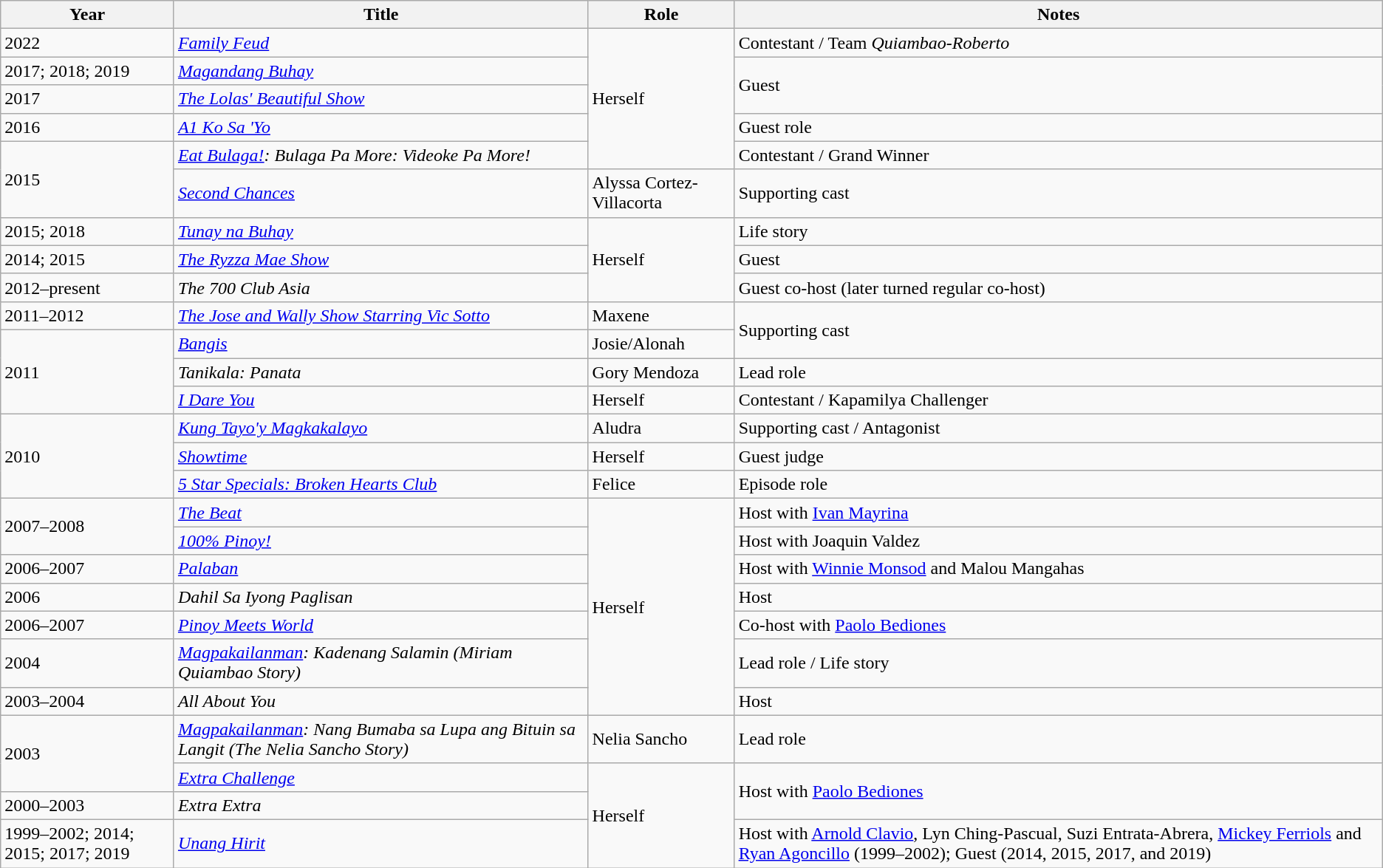<table class="wikitable sortable">
<tr>
<th>Year</th>
<th>Title</th>
<th>Role</th>
<th>Notes</th>
</tr>
<tr>
<td>2022</td>
<td><em><a href='#'>Family Feud</a></em></td>
<td rowspan="5">Herself</td>
<td>Contestant / Team <em>Quiambao-Roberto</em></td>
</tr>
<tr>
<td>2017; 2018; 2019</td>
<td><em><a href='#'>Magandang Buhay</a></em></td>
<td rowspan="2">Guest</td>
</tr>
<tr>
<td>2017</td>
<td><em><a href='#'>The Lolas' Beautiful Show</a></em></td>
</tr>
<tr>
<td rowspan=1>2016</td>
<td><em><a href='#'>A1 Ko Sa 'Yo</a></em></td>
<td>Guest role</td>
</tr>
<tr>
<td rowspan=2>2015</td>
<td><em><a href='#'>Eat Bulaga!</a>: Bulaga Pa More: Videoke Pa More!</em></td>
<td>Contestant / Grand Winner</td>
</tr>
<tr>
<td><em><a href='#'>Second Chances</a></em></td>
<td>Alyssa Cortez-Villacorta</td>
<td>Supporting cast</td>
</tr>
<tr>
<td>2015; 2018</td>
<td><em><a href='#'>Tunay na Buhay</a></em></td>
<td rowspan="3">Herself</td>
<td>Life story</td>
</tr>
<tr>
<td>2014; 2015</td>
<td><em><a href='#'>The Ryzza Mae Show</a></em></td>
<td>Guest</td>
</tr>
<tr>
<td>2012–present</td>
<td><em>The 700 Club Asia</em></td>
<td>Guest co-host (later turned regular co-host)</td>
</tr>
<tr>
<td>2011–2012</td>
<td><em><a href='#'>The Jose and Wally Show Starring Vic Sotto</a></em></td>
<td>Maxene</td>
<td rowspan="2">Supporting cast</td>
</tr>
<tr>
<td rowspan="3">2011</td>
<td><em><a href='#'>Bangis</a></em></td>
<td>Josie/Alonah</td>
</tr>
<tr>
<td><em>Tanikala: Panata</em></td>
<td>Gory Mendoza</td>
<td>Lead role</td>
</tr>
<tr>
<td><em><a href='#'>I Dare You</a></em></td>
<td>Herself</td>
<td>Contestant / Kapamilya Challenger</td>
</tr>
<tr>
<td rowspan="3">2010</td>
<td><em><a href='#'>Kung Tayo'y Magkakalayo</a></em></td>
<td>Aludra</td>
<td>Supporting cast / Antagonist</td>
</tr>
<tr>
<td><em><a href='#'>Showtime</a></em></td>
<td>Herself</td>
<td>Guest judge</td>
</tr>
<tr>
<td><em><a href='#'>5 Star Specials: Broken Hearts Club</a></em></td>
<td>Felice</td>
<td>Episode role</td>
</tr>
<tr>
<td rowspan="2">2007–2008</td>
<td><em><a href='#'>The Beat</a></em></td>
<td rowspan="7">Herself</td>
<td>Host with <a href='#'>Ivan Mayrina</a></td>
</tr>
<tr>
<td><em><a href='#'>100% Pinoy!</a></em></td>
<td>Host with Joaquin Valdez</td>
</tr>
<tr>
<td>2006–2007</td>
<td><em><a href='#'>Palaban</a></em></td>
<td>Host with <a href='#'>Winnie Monsod</a> and Malou Mangahas</td>
</tr>
<tr>
<td>2006</td>
<td><em>Dahil Sa Iyong Paglisan</em></td>
<td>Host</td>
</tr>
<tr>
<td>2006–2007</td>
<td><em><a href='#'>Pinoy Meets World</a></em></td>
<td>Co-host with <a href='#'>Paolo Bediones</a></td>
</tr>
<tr>
<td>2004</td>
<td><em><a href='#'>Magpakailanman</a>: Kadenang Salamin (Miriam Quiambao Story)</em></td>
<td>Lead role / Life story</td>
</tr>
<tr>
<td>2003–2004</td>
<td><em>All About You</em></td>
<td>Host</td>
</tr>
<tr>
<td rowspan="2">2003</td>
<td><em><a href='#'>Magpakailanman</a>: Nang Bumaba sa Lupa ang Bituin sa Langit (The Nelia Sancho Story)</em></td>
<td>Nelia Sancho</td>
<td>Lead role</td>
</tr>
<tr>
<td><em><a href='#'>Extra Challenge</a></em></td>
<td rowspan="3">Herself</td>
<td rowspan="2">Host with <a href='#'>Paolo Bediones</a></td>
</tr>
<tr>
<td>2000–2003</td>
<td><em>Extra Extra</em></td>
</tr>
<tr>
<td>1999–2002; 2014; 2015; 2017; 2019</td>
<td><em><a href='#'>Unang Hirit</a></em></td>
<td>Host with <a href='#'>Arnold Clavio</a>, Lyn Ching-Pascual, Suzi Entrata-Abrera, <a href='#'>Mickey Ferriols</a> and <a href='#'>Ryan Agoncillo</a> (1999–2002); Guest (2014, 2015, 2017, and 2019)</td>
</tr>
</table>
